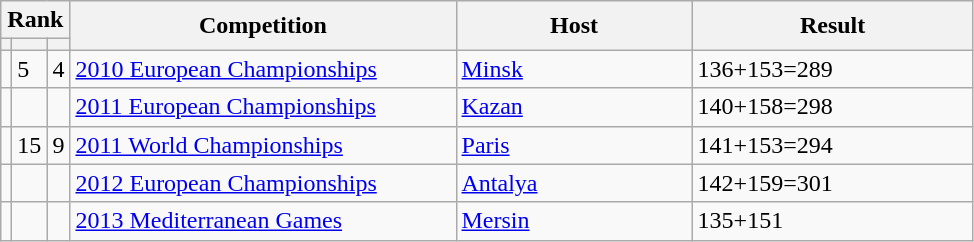<table class="wikitable">
<tr>
<th colspan=3>Rank</th>
<th rowspan=2 width=250>Competition</th>
<th rowspan=2 width=150>Host</th>
<th rowspan=2 width=180>Result</th>
</tr>
<tr>
<th></th>
<th></th>
<th></th>
</tr>
<tr>
<td></td>
<td>5</td>
<td>4</td>
<td><a href='#'>2010 European Championships</a></td>
<td> <a href='#'>Minsk</a></td>
<td>136+153=289</td>
</tr>
<tr>
<td></td>
<td></td>
<td></td>
<td><a href='#'>2011 European Championships</a></td>
<td> <a href='#'>Kazan</a></td>
<td>140+158=298</td>
</tr>
<tr>
<td></td>
<td>15</td>
<td>9</td>
<td><a href='#'>2011 World Championships</a></td>
<td> <a href='#'>Paris</a></td>
<td>141+153=294</td>
</tr>
<tr>
<td></td>
<td></td>
<td></td>
<td><a href='#'>2012 European Championships</a></td>
<td> <a href='#'>Antalya</a></td>
<td>142+159=301</td>
</tr>
<tr>
<td></td>
<td></td>
<td></td>
<td><a href='#'>2013 Mediterranean Games</a></td>
<td> <a href='#'>Mersin</a></td>
<td>135+151</td>
</tr>
</table>
